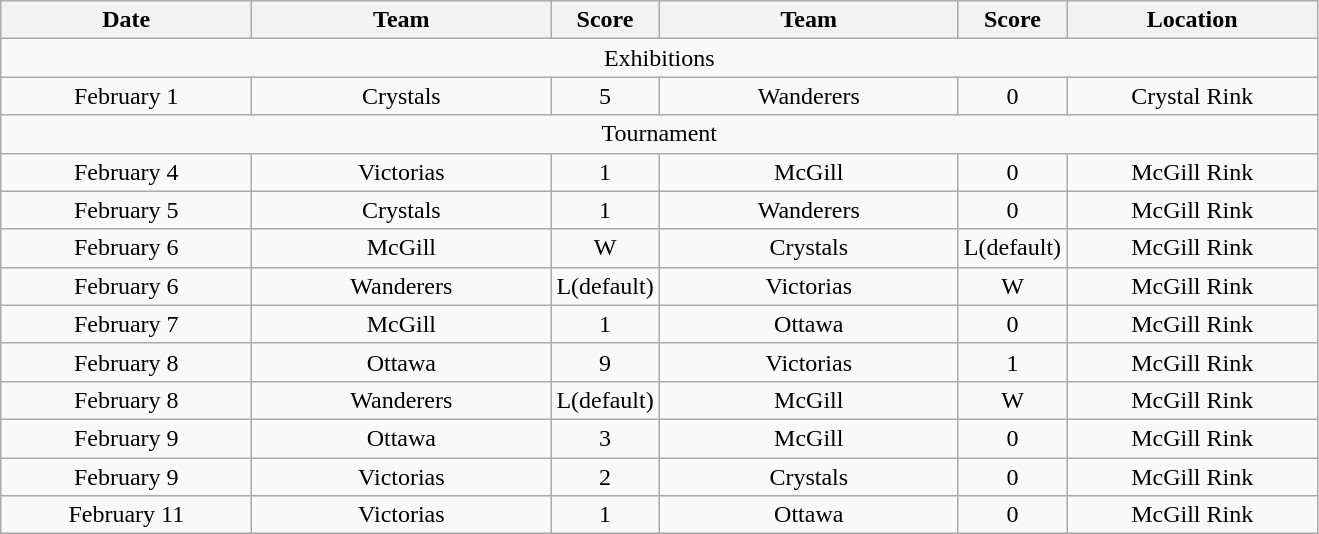<table class="wikitable">
<tr>
<th style="width:10em">Date</th>
<th style="width:12em">Team</th>
<th>Score</th>
<th style="width:12em">Team</th>
<th>Score</th>
<th style="width:10em">Location</th>
</tr>
<tr style="text-align:center;">
<td colspan="6">Exhibitions</td>
</tr>
<tr style="text-align:center;">
<td>February 1</td>
<td>Crystals</td>
<td>5</td>
<td>Wanderers</td>
<td>0</td>
<td>Crystal Rink</td>
</tr>
<tr style="text-align:center;">
<td colspan="6">Tournament</td>
</tr>
<tr style="text-align:center;">
<td>February 4</td>
<td>Victorias</td>
<td>1</td>
<td>McGill</td>
<td>0</td>
<td>McGill Rink</td>
</tr>
<tr style="text-align:center;">
<td>February 5</td>
<td>Crystals</td>
<td>1</td>
<td>Wanderers</td>
<td>0</td>
<td>McGill Rink</td>
</tr>
<tr style="text-align:center;">
<td>February 6</td>
<td>McGill</td>
<td>W</td>
<td>Crystals</td>
<td>L(default)</td>
<td>McGill Rink</td>
</tr>
<tr style="text-align:center;">
<td>February 6</td>
<td>Wanderers</td>
<td>L(default)</td>
<td>Victorias</td>
<td>W</td>
<td>McGill Rink</td>
</tr>
<tr style="text-align:center;">
<td>February 7</td>
<td>McGill</td>
<td>1</td>
<td>Ottawa</td>
<td>0</td>
<td>McGill Rink</td>
</tr>
<tr style="text-align:center;">
<td>February 8</td>
<td>Ottawa</td>
<td>9</td>
<td>Victorias</td>
<td>1</td>
<td>McGill Rink</td>
</tr>
<tr style="text-align:center;">
<td>February 8</td>
<td>Wanderers</td>
<td>L(default)</td>
<td>McGill</td>
<td>W</td>
<td>McGill Rink</td>
</tr>
<tr style="text-align:center;">
<td>February 9</td>
<td>Ottawa</td>
<td>3</td>
<td>McGill</td>
<td>0</td>
<td>McGill Rink</td>
</tr>
<tr style="text-align:center;">
<td>February 9</td>
<td>Victorias</td>
<td>2</td>
<td>Crystals</td>
<td>0</td>
<td>McGill Rink</td>
</tr>
<tr style="text-align:center;">
<td>February 11</td>
<td>Victorias</td>
<td>1</td>
<td>Ottawa</td>
<td>0</td>
<td>McGill Rink</td>
</tr>
</table>
